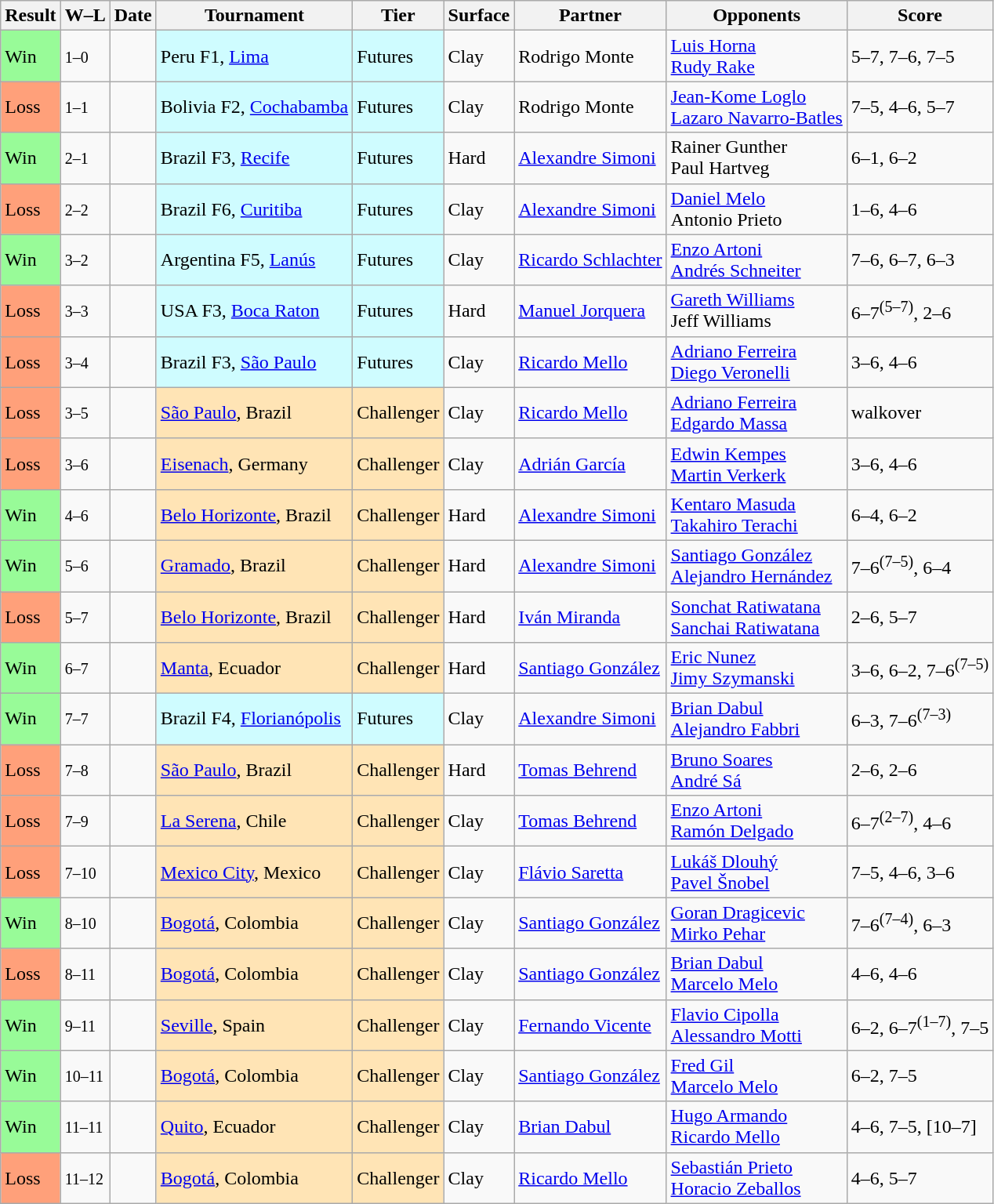<table class="sortable wikitable">
<tr>
<th>Result</th>
<th class="unsortable">W–L</th>
<th>Date</th>
<th>Tournament</th>
<th>Tier</th>
<th>Surface</th>
<th>Partner</th>
<th>Opponents</th>
<th class="unsortable">Score</th>
</tr>
<tr>
<td style="background:#98fb98;">Win</td>
<td><small>1–0</small></td>
<td></td>
<td style="background:#cffcff;">Peru F1, <a href='#'>Lima</a></td>
<td style="background:#cffcff;">Futures</td>
<td>Clay</td>
<td> Rodrigo Monte</td>
<td> <a href='#'>Luis Horna</a> <br>  <a href='#'>Rudy Rake</a></td>
<td>5–7, 7–6, 7–5</td>
</tr>
<tr>
<td style="background:#ffa07a;">Loss</td>
<td><small>1–1</small></td>
<td></td>
<td style="background:#cffcff;">Bolivia F2, <a href='#'>Cochabamba</a></td>
<td style="background:#cffcff;">Futures</td>
<td>Clay</td>
<td> Rodrigo Monte</td>
<td> <a href='#'>Jean-Kome Loglo</a> <br>  <a href='#'>Lazaro Navarro-Batles</a></td>
<td>7–5, 4–6, 5–7</td>
</tr>
<tr>
<td style="background:#98fb98;">Win</td>
<td><small>2–1</small></td>
<td></td>
<td style="background:#cffcff;">Brazil F3, <a href='#'>Recife</a></td>
<td style="background:#cffcff;">Futures</td>
<td>Hard</td>
<td> <a href='#'>Alexandre Simoni</a></td>
<td> Rainer Gunther <br>  Paul Hartveg</td>
<td>6–1, 6–2</td>
</tr>
<tr>
<td style="background:#ffa07a;">Loss</td>
<td><small>2–2</small></td>
<td></td>
<td style="background:#cffcff;">Brazil F6, <a href='#'>Curitiba</a></td>
<td style="background:#cffcff;">Futures</td>
<td>Clay</td>
<td> <a href='#'>Alexandre Simoni</a></td>
<td> <a href='#'>Daniel Melo</a> <br>  Antonio Prieto</td>
<td>1–6, 4–6</td>
</tr>
<tr>
<td style="background:#98fb98;">Win</td>
<td><small>3–2</small></td>
<td></td>
<td style="background:#cffcff;">Argentina F5, <a href='#'>Lanús</a></td>
<td style="background:#cffcff;">Futures</td>
<td>Clay</td>
<td> <a href='#'>Ricardo Schlachter</a></td>
<td> <a href='#'>Enzo Artoni</a> <br>  <a href='#'>Andrés Schneiter</a></td>
<td>7–6, 6–7, 6–3</td>
</tr>
<tr>
<td style="background:#ffa07a;">Loss</td>
<td><small>3–3</small></td>
<td></td>
<td style="background:#cffcff;">USA F3, <a href='#'>Boca Raton</a></td>
<td style="background:#cffcff;">Futures</td>
<td>Hard</td>
<td> <a href='#'>Manuel Jorquera</a></td>
<td> <a href='#'>Gareth Williams</a> <br>  Jeff Williams</td>
<td>6–7<sup>(5–7)</sup>, 2–6</td>
</tr>
<tr>
<td style="background:#ffa07a;">Loss</td>
<td><small>3–4</small></td>
<td></td>
<td style="background:#cffcff;">Brazil F3, <a href='#'>São Paulo</a></td>
<td style="background:#cffcff;">Futures</td>
<td>Clay</td>
<td> <a href='#'>Ricardo Mello</a></td>
<td> <a href='#'>Adriano Ferreira</a> <br>  <a href='#'>Diego Veronelli</a></td>
<td>3–6, 4–6</td>
</tr>
<tr>
<td style="background:#ffa07a;">Loss</td>
<td><small>3–5</small></td>
<td></td>
<td style="background:moccasin;"><a href='#'>São Paulo</a>, Brazil</td>
<td style="background:moccasin;">Challenger</td>
<td>Clay</td>
<td> <a href='#'>Ricardo Mello</a></td>
<td> <a href='#'>Adriano Ferreira</a> <br>  <a href='#'>Edgardo Massa</a></td>
<td>walkover</td>
</tr>
<tr>
<td style="background:#ffa07a;">Loss</td>
<td><small>3–6</small></td>
<td></td>
<td style="background:moccasin;"><a href='#'>Eisenach</a>, Germany</td>
<td style="background:moccasin;">Challenger</td>
<td>Clay</td>
<td> <a href='#'>Adrián García</a></td>
<td> <a href='#'>Edwin Kempes</a> <br>  <a href='#'>Martin Verkerk</a></td>
<td>3–6, 4–6</td>
</tr>
<tr>
<td style="background:#98fb98;">Win</td>
<td><small>4–6</small></td>
<td></td>
<td style="background:moccasin;"><a href='#'>Belo Horizonte</a>, Brazil</td>
<td style="background:moccasin;">Challenger</td>
<td>Hard</td>
<td> <a href='#'>Alexandre Simoni</a></td>
<td> <a href='#'>Kentaro Masuda</a> <br>  <a href='#'>Takahiro Terachi</a></td>
<td>6–4, 6–2</td>
</tr>
<tr>
<td style="background:#98fb98;">Win</td>
<td><small>5–6</small></td>
<td></td>
<td style="background:moccasin;"><a href='#'>Gramado</a>, Brazil</td>
<td style="background:moccasin;">Challenger</td>
<td>Hard</td>
<td> <a href='#'>Alexandre Simoni</a></td>
<td> <a href='#'>Santiago González</a> <br>  <a href='#'>Alejandro Hernández</a></td>
<td>7–6<sup>(7–5)</sup>, 6–4</td>
</tr>
<tr>
<td style="background:#ffa07a;">Loss</td>
<td><small>5–7</small></td>
<td></td>
<td style="background:moccasin;"><a href='#'>Belo Horizonte</a>, Brazil</td>
<td style="background:moccasin;">Challenger</td>
<td>Hard</td>
<td> <a href='#'>Iván Miranda</a></td>
<td> <a href='#'>Sonchat Ratiwatana</a> <br>  <a href='#'>Sanchai Ratiwatana</a></td>
<td>2–6, 5–7</td>
</tr>
<tr>
<td style="background:#98fb98;">Win</td>
<td><small>6–7</small></td>
<td></td>
<td style="background:moccasin;"><a href='#'>Manta</a>, Ecuador</td>
<td style="background:moccasin;">Challenger</td>
<td>Hard</td>
<td> <a href='#'>Santiago González</a></td>
<td> <a href='#'>Eric Nunez</a> <br>  <a href='#'>Jimy Szymanski</a></td>
<td>3–6, 6–2, 7–6<sup>(7–5)</sup></td>
</tr>
<tr>
<td style="background:#98fb98;">Win</td>
<td><small>7–7</small></td>
<td></td>
<td style="background:#cffcff;">Brazil F4, <a href='#'>Florianópolis</a></td>
<td style="background:#cffcff;">Futures</td>
<td>Clay</td>
<td> <a href='#'>Alexandre Simoni</a></td>
<td> <a href='#'>Brian Dabul</a> <br>  <a href='#'>Alejandro Fabbri</a></td>
<td>6–3, 7–6<sup>(7–3)</sup></td>
</tr>
<tr>
<td style="background:#ffa07a;">Loss</td>
<td><small>7–8</small></td>
<td></td>
<td style="background:moccasin;"><a href='#'>São Paulo</a>, Brazil</td>
<td style="background:moccasin;">Challenger</td>
<td>Hard</td>
<td> <a href='#'>Tomas Behrend</a></td>
<td> <a href='#'>Bruno Soares</a> <br>  <a href='#'>André Sá</a></td>
<td>2–6, 2–6</td>
</tr>
<tr>
<td style="background:#ffa07a;">Loss</td>
<td><small>7–9</small></td>
<td></td>
<td style="background:moccasin;"><a href='#'>La Serena</a>, Chile</td>
<td style="background:moccasin;">Challenger</td>
<td>Clay</td>
<td> <a href='#'>Tomas Behrend</a></td>
<td> <a href='#'>Enzo Artoni</a> <br>  <a href='#'>Ramón Delgado</a></td>
<td>6–7<sup>(2–7)</sup>, 4–6</td>
</tr>
<tr>
<td style="background:#ffa07a;">Loss</td>
<td><small>7–10</small></td>
<td></td>
<td style="background:moccasin;"><a href='#'>Mexico City</a>, Mexico</td>
<td style="background:moccasin;">Challenger</td>
<td>Clay</td>
<td> <a href='#'>Flávio Saretta</a></td>
<td> <a href='#'>Lukáš Dlouhý</a> <br>  <a href='#'>Pavel Šnobel</a></td>
<td>7–5, 4–6, 3–6</td>
</tr>
<tr>
<td style="background:#98fb98;">Win</td>
<td><small>8–10</small></td>
<td></td>
<td style="background:moccasin;"><a href='#'>Bogotá</a>, Colombia</td>
<td style="background:moccasin;">Challenger</td>
<td>Clay</td>
<td> <a href='#'>Santiago González</a></td>
<td> <a href='#'>Goran Dragicevic</a> <br>  <a href='#'>Mirko Pehar</a></td>
<td>7–6<sup>(7–4)</sup>, 6–3</td>
</tr>
<tr>
<td style="background:#ffa07a;">Loss</td>
<td><small>8–11</small></td>
<td></td>
<td style="background:moccasin;"><a href='#'>Bogotá</a>, Colombia</td>
<td style="background:moccasin;">Challenger</td>
<td>Clay</td>
<td> <a href='#'>Santiago González</a></td>
<td> <a href='#'>Brian Dabul</a> <br>  <a href='#'>Marcelo Melo</a></td>
<td>4–6, 4–6</td>
</tr>
<tr>
<td style="background:#98fb98;">Win</td>
<td><small>9–11</small></td>
<td></td>
<td style="background:moccasin;"><a href='#'>Seville</a>, Spain</td>
<td style="background:moccasin;">Challenger</td>
<td>Clay</td>
<td> <a href='#'>Fernando Vicente</a></td>
<td> <a href='#'>Flavio Cipolla</a> <br>  <a href='#'>Alessandro Motti</a></td>
<td>6–2, 6–7<sup>(1–7)</sup>, 7–5</td>
</tr>
<tr>
<td style="background:#98fb98;">Win</td>
<td><small>10–11</small></td>
<td></td>
<td style="background:moccasin;"><a href='#'>Bogotá</a>, Colombia</td>
<td style="background:moccasin;">Challenger</td>
<td>Clay</td>
<td> <a href='#'>Santiago González</a></td>
<td> <a href='#'>Fred Gil</a> <br>  <a href='#'>Marcelo Melo</a></td>
<td>6–2, 7–5</td>
</tr>
<tr>
<td style="background:#98fb98;">Win</td>
<td><small>11–11</small></td>
<td></td>
<td style="background:moccasin;"><a href='#'>Quito</a>, Ecuador</td>
<td style="background:moccasin;">Challenger</td>
<td>Clay</td>
<td> <a href='#'>Brian Dabul</a></td>
<td> <a href='#'>Hugo Armando</a> <br>  <a href='#'>Ricardo Mello</a></td>
<td>4–6, 7–5, [10–7]</td>
</tr>
<tr>
<td style="background:#ffa07a;">Loss</td>
<td><small>11–12</small></td>
<td></td>
<td style="background:moccasin;"><a href='#'>Bogotá</a>, Colombia</td>
<td style="background:moccasin;">Challenger</td>
<td>Clay</td>
<td> <a href='#'>Ricardo Mello</a></td>
<td> <a href='#'>Sebastián Prieto</a> <br>  <a href='#'>Horacio Zeballos</a></td>
<td>4–6, 5–7</td>
</tr>
</table>
